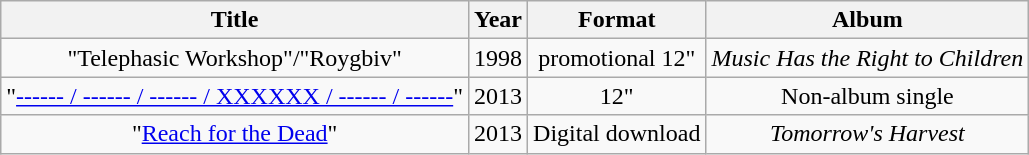<table class="wikitable plainrowheaders" style="text-align:center;">
<tr>
<th>Title</th>
<th>Year</th>
<th>Format</th>
<th>Album</th>
</tr>
<tr>
<td>"Telephasic Workshop"/"Roygbiv"</td>
<td>1998</td>
<td>promotional 12"</td>
<td><em>Music Has the Right to Children</em></td>
</tr>
<tr>
<td>"<a href='#'>------ / ------ / ------ / XXXXXX / ------ / ------</a>"</td>
<td>2013</td>
<td>12"</td>
<td>Non-album single</td>
</tr>
<tr>
<td>"<a href='#'>Reach for the Dead</a>"</td>
<td>2013</td>
<td>Digital download</td>
<td><em>Tomorrow's Harvest</em></td>
</tr>
</table>
